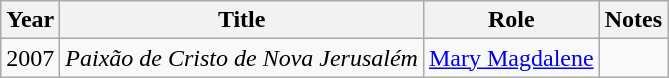<table class="wikitable">
<tr>
<th>Year</th>
<th>Title</th>
<th>Role</th>
<th>Notes</th>
</tr>
<tr>
<td>2007</td>
<td><em>Paixão de Cristo de Nova Jerusalém</em></td>
<td><a href='#'>Mary Magdalene</a></td>
<td></td>
</tr>
</table>
